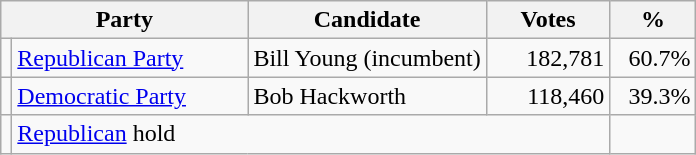<table class=wikitable>
<tr>
<th colspan=2 align=center valign=top>Party</th>
<th>Candidate</th>
<th valign=top width=75px>Votes</th>
<th valign=top width=50px>%</th>
</tr>
<tr>
<td></td>
<td width=150px><a href='#'>Republican Party</a></td>
<td>Bill Young (incumbent)</td>
<td align=right width=75px>182,781</td>
<td align=right width=50px>60.7%</td>
</tr>
<tr>
<td></td>
<td><a href='#'>Democratic Party</a></td>
<td>Bob Hackworth</td>
<td align=right>118,460</td>
<td align=right>39.3%</td>
</tr>
<tr>
<td></td>
<td colspan=3><a href='#'>Republican</a> hold</td>
</tr>
</table>
